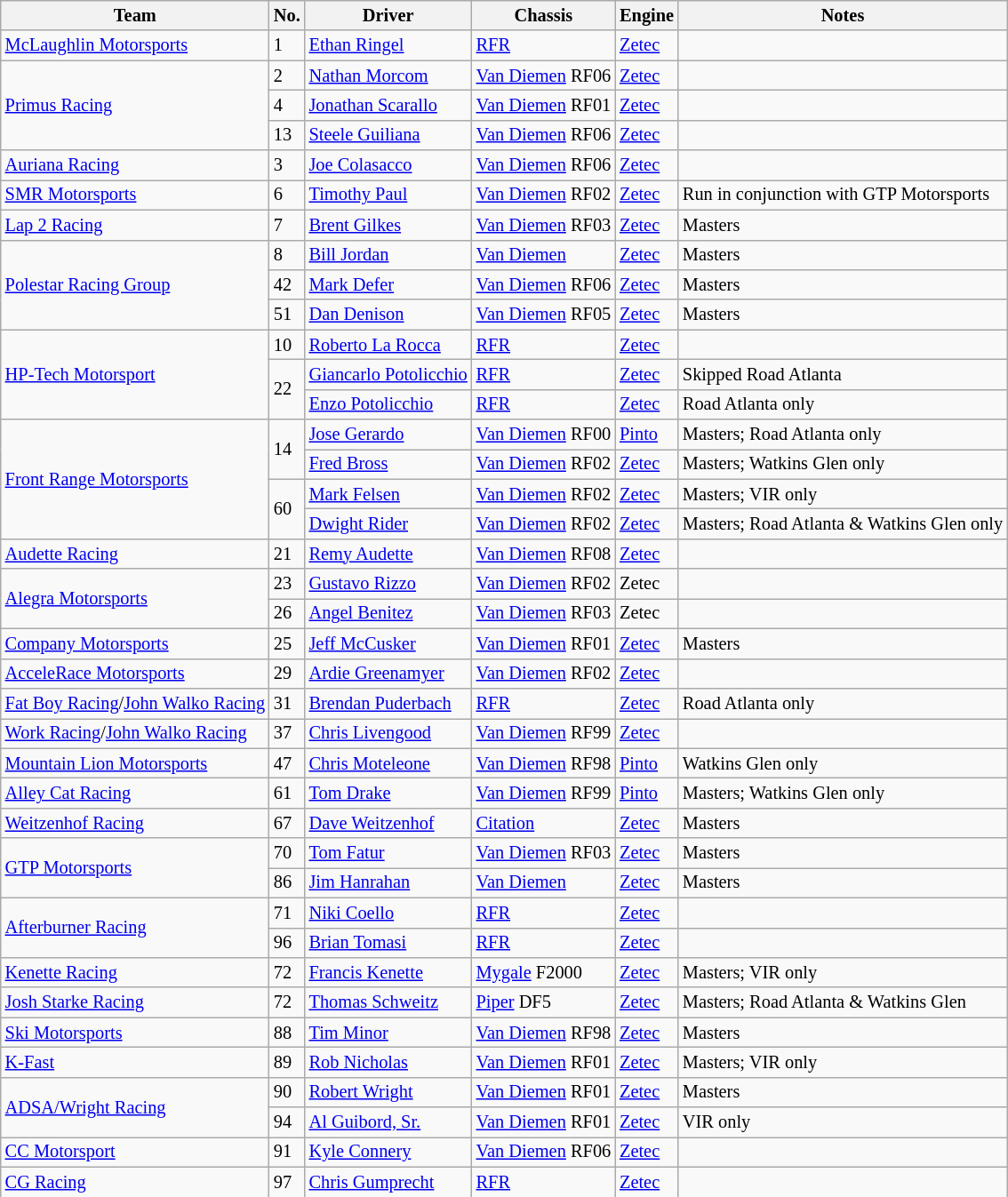<table class="wikitable" style="font-size:85%;">
<tr>
<th>Team</th>
<th>No.</th>
<th>Driver</th>
<th>Chassis</th>
<th>Engine</th>
<th>Notes</th>
</tr>
<tr>
<td> <a href='#'>McLaughlin Motorsports</a></td>
<td>1</td>
<td> <a href='#'>Ethan Ringel</a></td>
<td><a href='#'>RFR</a></td>
<td><a href='#'>Zetec</a></td>
<td></td>
</tr>
<tr>
<td rowspan=3> <a href='#'>Primus Racing</a></td>
<td>2</td>
<td> <a href='#'>Nathan Morcom</a></td>
<td><a href='#'>Van Diemen</a> RF06</td>
<td><a href='#'>Zetec</a></td>
<td></td>
</tr>
<tr>
<td>4</td>
<td> <a href='#'>Jonathan Scarallo</a></td>
<td><a href='#'>Van Diemen</a> RF01</td>
<td><a href='#'>Zetec</a></td>
<td></td>
</tr>
<tr>
<td>13</td>
<td> <a href='#'>Steele Guiliana</a></td>
<td><a href='#'>Van Diemen</a> RF06</td>
<td><a href='#'>Zetec</a></td>
<td></td>
</tr>
<tr>
<td> <a href='#'>Auriana Racing</a></td>
<td>3</td>
<td> <a href='#'>Joe Colasacco</a></td>
<td><a href='#'>Van Diemen</a> RF06</td>
<td><a href='#'>Zetec</a></td>
<td></td>
</tr>
<tr>
<td> <a href='#'>SMR Motorsports</a></td>
<td>6</td>
<td> <a href='#'>Timothy Paul</a></td>
<td><a href='#'>Van Diemen</a> RF02</td>
<td><a href='#'>Zetec</a></td>
<td>Run in conjunction with GTP Motorsports</td>
</tr>
<tr>
<td> <a href='#'>Lap 2 Racing</a></td>
<td>7</td>
<td> <a href='#'>Brent Gilkes</a></td>
<td><a href='#'>Van Diemen</a> RF03</td>
<td><a href='#'>Zetec</a></td>
<td>Masters</td>
</tr>
<tr>
<td rowspan=3> <a href='#'>Polestar Racing Group</a></td>
<td>8</td>
<td> <a href='#'>Bill Jordan</a></td>
<td><a href='#'>Van Diemen</a></td>
<td><a href='#'>Zetec</a></td>
<td>Masters</td>
</tr>
<tr>
<td>42</td>
<td> <a href='#'>Mark Defer</a></td>
<td><a href='#'>Van Diemen</a> RF06</td>
<td><a href='#'>Zetec</a></td>
<td>Masters</td>
</tr>
<tr>
<td>51</td>
<td> <a href='#'>Dan Denison</a></td>
<td><a href='#'>Van Diemen</a> RF05</td>
<td><a href='#'>Zetec</a></td>
<td>Masters</td>
</tr>
<tr>
<td rowspan=3> <a href='#'>HP-Tech Motorsport</a></td>
<td>10</td>
<td> <a href='#'>Roberto La Rocca</a></td>
<td><a href='#'>RFR</a></td>
<td><a href='#'>Zetec</a></td>
<td></td>
</tr>
<tr>
<td rowspan=2>22</td>
<td> <a href='#'>Giancarlo Potolicchio</a></td>
<td><a href='#'>RFR</a></td>
<td><a href='#'>Zetec</a></td>
<td>Skipped Road Atlanta</td>
</tr>
<tr>
<td> <a href='#'>Enzo Potolicchio</a></td>
<td><a href='#'>RFR</a></td>
<td><a href='#'>Zetec</a></td>
<td>Road Atlanta only</td>
</tr>
<tr>
<td rowspan=4> <a href='#'>Front Range Motorsports</a></td>
<td rowspan=2>14</td>
<td> <a href='#'>Jose Gerardo</a></td>
<td><a href='#'>Van Diemen</a> RF00</td>
<td><a href='#'>Pinto</a></td>
<td>Masters; Road Atlanta only</td>
</tr>
<tr>
<td> <a href='#'>Fred Bross</a></td>
<td><a href='#'>Van Diemen</a> RF02</td>
<td><a href='#'>Zetec</a></td>
<td>Masters; Watkins Glen only</td>
</tr>
<tr>
<td rowspan=2>60</td>
<td> <a href='#'>Mark Felsen</a></td>
<td><a href='#'>Van Diemen</a> RF02</td>
<td><a href='#'>Zetec</a></td>
<td>Masters; VIR only</td>
</tr>
<tr>
<td> <a href='#'>Dwight Rider</a></td>
<td><a href='#'>Van Diemen</a> RF02</td>
<td><a href='#'>Zetec</a></td>
<td>Masters; Road Atlanta & Watkins Glen only</td>
</tr>
<tr>
<td> <a href='#'>Audette Racing</a></td>
<td>21</td>
<td> <a href='#'>Remy Audette</a></td>
<td><a href='#'>Van Diemen</a> RF08</td>
<td><a href='#'>Zetec</a></td>
<td></td>
</tr>
<tr>
<td rowspan=2> <a href='#'>Alegra Motorsports</a></td>
<td>23</td>
<td> <a href='#'>Gustavo Rizzo</a></td>
<td><a href='#'>Van Diemen</a> RF02</td>
<td>Zetec</td>
<td></td>
</tr>
<tr>
<td>26</td>
<td> <a href='#'>Angel Benitez</a></td>
<td><a href='#'>Van Diemen</a> RF03</td>
<td>Zetec</td>
<td></td>
</tr>
<tr>
<td> <a href='#'>Company Motorsports</a></td>
<td>25</td>
<td> <a href='#'>Jeff McCusker</a></td>
<td><a href='#'>Van Diemen</a> RF01</td>
<td><a href='#'>Zetec</a></td>
<td>Masters</td>
</tr>
<tr>
<td> <a href='#'>AcceleRace Motorsports</a></td>
<td>29</td>
<td> <a href='#'>Ardie Greenamyer</a></td>
<td><a href='#'>Van Diemen</a> RF02</td>
<td><a href='#'>Zetec</a></td>
<td></td>
</tr>
<tr>
<td> <a href='#'>Fat Boy Racing</a>/<a href='#'>John Walko Racing</a></td>
<td>31</td>
<td> <a href='#'>Brendan Puderbach</a></td>
<td><a href='#'>RFR</a></td>
<td><a href='#'>Zetec</a></td>
<td>Road Atlanta only</td>
</tr>
<tr>
<td> <a href='#'>Work Racing</a>/<a href='#'>John Walko Racing</a></td>
<td>37</td>
<td> <a href='#'>Chris Livengood</a></td>
<td><a href='#'>Van Diemen</a> RF99</td>
<td><a href='#'>Zetec</a></td>
<td></td>
</tr>
<tr>
<td> <a href='#'>Mountain Lion Motorsports</a></td>
<td>47</td>
<td> <a href='#'>Chris Moteleone</a></td>
<td><a href='#'>Van Diemen</a> RF98</td>
<td><a href='#'>Pinto</a></td>
<td>Watkins Glen only</td>
</tr>
<tr>
<td> <a href='#'>Alley Cat Racing</a></td>
<td>61</td>
<td> <a href='#'>Tom Drake</a></td>
<td><a href='#'>Van Diemen</a> RF99</td>
<td><a href='#'>Pinto</a></td>
<td>Masters; Watkins Glen only</td>
</tr>
<tr>
<td> <a href='#'>Weitzenhof Racing</a></td>
<td>67</td>
<td> <a href='#'>Dave Weitzenhof</a></td>
<td><a href='#'>Citation</a></td>
<td><a href='#'>Zetec</a></td>
<td>Masters</td>
</tr>
<tr>
<td rowspan=2> <a href='#'>GTP Motorsports</a></td>
<td>70</td>
<td> <a href='#'>Tom Fatur</a></td>
<td><a href='#'>Van Diemen</a> RF03</td>
<td><a href='#'>Zetec</a></td>
<td>Masters</td>
</tr>
<tr>
<td>86</td>
<td> <a href='#'>Jim Hanrahan</a></td>
<td><a href='#'>Van Diemen</a></td>
<td><a href='#'>Zetec</a></td>
<td>Masters</td>
</tr>
<tr>
<td rowspan=2> <a href='#'>Afterburner Racing</a></td>
<td>71</td>
<td> <a href='#'>Niki Coello</a></td>
<td><a href='#'>RFR</a></td>
<td><a href='#'>Zetec</a></td>
<td></td>
</tr>
<tr>
<td>96</td>
<td> <a href='#'>Brian Tomasi</a></td>
<td><a href='#'>RFR</a></td>
<td><a href='#'>Zetec</a></td>
<td></td>
</tr>
<tr>
<td> <a href='#'>Kenette Racing</a></td>
<td>72</td>
<td> <a href='#'>Francis Kenette</a></td>
<td><a href='#'>Mygale</a> F2000</td>
<td><a href='#'>Zetec</a></td>
<td>Masters; VIR only</td>
</tr>
<tr>
<td> <a href='#'>Josh Starke Racing</a></td>
<td>72</td>
<td> <a href='#'>Thomas Schweitz</a></td>
<td><a href='#'>Piper</a> DF5</td>
<td><a href='#'>Zetec</a></td>
<td>Masters; Road Atlanta & Watkins Glen</td>
</tr>
<tr>
<td> <a href='#'>Ski Motorsports</a></td>
<td>88</td>
<td> <a href='#'>Tim Minor</a></td>
<td><a href='#'>Van Diemen</a> RF98</td>
<td><a href='#'>Zetec</a></td>
<td>Masters</td>
</tr>
<tr>
<td> <a href='#'>K-Fast</a></td>
<td>89</td>
<td> <a href='#'>Rob Nicholas</a></td>
<td><a href='#'>Van Diemen</a> RF01</td>
<td><a href='#'>Zetec</a></td>
<td>Masters; VIR only</td>
</tr>
<tr>
<td rowspan=2> <a href='#'>ADSA/Wright Racing</a></td>
<td>90</td>
<td> <a href='#'>Robert Wright</a></td>
<td><a href='#'>Van Diemen</a> RF01</td>
<td><a href='#'>Zetec</a></td>
<td>Masters</td>
</tr>
<tr>
<td>94</td>
<td> <a href='#'>Al Guibord, Sr.</a></td>
<td><a href='#'>Van Diemen</a> RF01</td>
<td><a href='#'>Zetec</a></td>
<td>VIR only</td>
</tr>
<tr>
<td> <a href='#'>CC Motorsport</a></td>
<td>91</td>
<td> <a href='#'>Kyle Connery</a></td>
<td><a href='#'>Van Diemen</a> RF06</td>
<td><a href='#'>Zetec</a></td>
<td></td>
</tr>
<tr>
<td> <a href='#'>CG Racing</a></td>
<td>97</td>
<td> <a href='#'>Chris Gumprecht</a></td>
<td><a href='#'>RFR</a></td>
<td><a href='#'>Zetec</a></td>
<td></td>
</tr>
</table>
